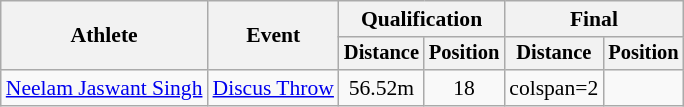<table class=wikitable style="font-size:90%">
<tr>
<th rowspan="2">Athlete</th>
<th rowspan="2">Event</th>
<th colspan="2">Qualification</th>
<th colspan="2">Final</th>
</tr>
<tr style="font-size:95%">
<th>Distance</th>
<th>Position</th>
<th>Distance</th>
<th>Position</th>
</tr>
<tr style=text-align:center>
<td style=text-align:left><a href='#'>Neelam Jaswant Singh</a></td>
<td style="text-align:left"><a href='#'>Discus Throw</a></td>
<td>56.52m</td>
<td>18</td>
<td>colspan=2 </td>
</tr>
</table>
